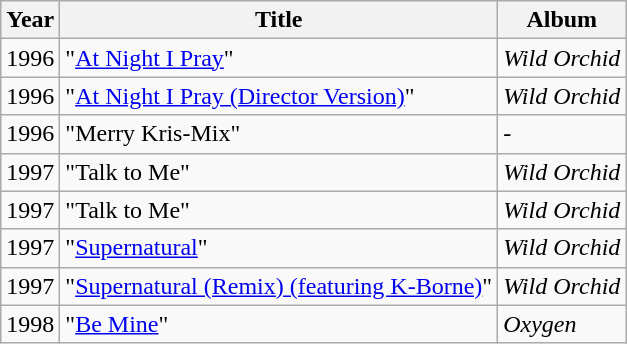<table class="wikitable">
<tr>
<th align="left" valign="top">Year</th>
<th align="left" valign="top">Title</th>
<th align="left" valign="top">Album</th>
</tr>
<tr>
<td align="left" valign="top">1996</td>
<td align="left" valign="top">"<a href='#'>At Night I Pray</a>"</td>
<td align="left" valign="top"><em>Wild Orchid</em></td>
</tr>
<tr>
<td align="left" valign="top">1996</td>
<td align="left" valign="top">"<a href='#'>At Night I Pray (Director Version)</a>"</td>
<td align="left" valign="top"><em>Wild Orchid</em></td>
</tr>
<tr>
<td align="left" valign="top">1996</td>
<td align="left" valign="top">"Merry Kris-Mix"</td>
<td align="left" valign="top"><em>-</em></td>
</tr>
<tr>
<td align="left" valign="top">1997</td>
<td align="left" valign="top">"Talk to Me"</td>
<td align="left" valign="top"><em>Wild Orchid</em></td>
</tr>
<tr>
<td align="left" valign="top">1997</td>
<td align="left" valign="top">"Talk to Me"</td>
<td align="left" valign="top"><em>Wild Orchid</em></td>
</tr>
<tr>
<td align="left" valign="top">1997</td>
<td align="left" valign="top">"<a href='#'>Supernatural</a>"</td>
<td align="left" valign="top"><em>Wild Orchid</em></td>
</tr>
<tr>
<td align="left" valign="top">1997</td>
<td align="left" valign="top">"<a href='#'>Supernatural (Remix) (featuring K-Borne)</a>"</td>
<td align="left" valign="top"><em>Wild Orchid</em></td>
</tr>
<tr>
<td align="left" valign="top">1998</td>
<td align="left" valign="top">"<a href='#'>Be Mine</a>"</td>
<td align="left" valign="top"><em>Oxygen</em></td>
</tr>
</table>
